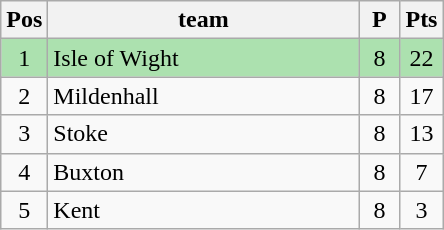<table class="wikitable" style="font-size: 100%">
<tr>
<th width=20>Pos</th>
<th width=200>team</th>
<th width=20>P</th>
<th width=20>Pts</th>
</tr>
<tr align=center style="background:#ACE1AF;">
<td>1</td>
<td align="left">Isle of Wight</td>
<td>8</td>
<td>22</td>
</tr>
<tr align=center>
<td>2</td>
<td align="left">Mildenhall</td>
<td>8</td>
<td>17</td>
</tr>
<tr align=center>
<td>3</td>
<td align="left">Stoke</td>
<td>8</td>
<td>13</td>
</tr>
<tr align=center>
<td>4</td>
<td align="left">Buxton</td>
<td>8</td>
<td>7</td>
</tr>
<tr align=center>
<td>5</td>
<td align="left">Kent</td>
<td>8</td>
<td>3</td>
</tr>
</table>
